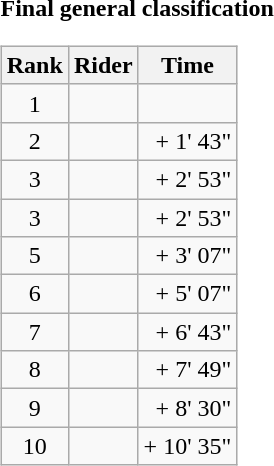<table>
<tr>
<td><strong>Final general classification</strong><br><table class="wikitable">
<tr>
<th scope="col">Rank</th>
<th scope="col">Rider</th>
<th scope="col">Time</th>
</tr>
<tr>
<td style="text-align:center;">1</td>
<td></td>
<td style="text-align:right;"></td>
</tr>
<tr>
<td style="text-align:center;">2</td>
<td></td>
<td style="text-align:right;">+ 1' 43"</td>
</tr>
<tr>
<td style="text-align:center;">3</td>
<td></td>
<td style="text-align:right;">+ 2' 53"</td>
</tr>
<tr>
<td style="text-align:center;">3</td>
<td></td>
<td style="text-align:right;">+ 2' 53"</td>
</tr>
<tr>
<td style="text-align:center;">5</td>
<td></td>
<td style="text-align:right;">+ 3' 07"</td>
</tr>
<tr>
<td style="text-align:center;">6</td>
<td></td>
<td style="text-align:right;">+ 5' 07"</td>
</tr>
<tr>
<td style="text-align:center;">7</td>
<td></td>
<td style="text-align:right;">+ 6' 43"</td>
</tr>
<tr>
<td style="text-align:center;">8</td>
<td></td>
<td style="text-align:right;">+ 7' 49"</td>
</tr>
<tr>
<td style="text-align:center;">9</td>
<td></td>
<td style="text-align:right;">+ 8' 30"</td>
</tr>
<tr>
<td style="text-align:center;">10</td>
<td></td>
<td style="text-align:right;">+ 10' 35"</td>
</tr>
</table>
</td>
</tr>
</table>
